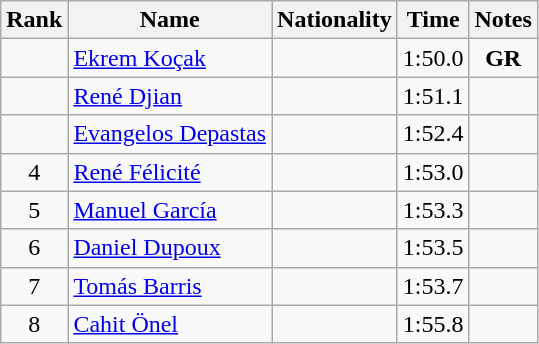<table class="wikitable sortable" style="text-align:center">
<tr>
<th>Rank</th>
<th>Name</th>
<th>Nationality</th>
<th>Time</th>
<th>Notes</th>
</tr>
<tr>
<td></td>
<td align=left><a href='#'>Ekrem Koçak</a></td>
<td align=left></td>
<td>1:50.0</td>
<td><strong>GR</strong></td>
</tr>
<tr>
<td></td>
<td align=left><a href='#'>René Djian</a></td>
<td align=left></td>
<td>1:51.1</td>
<td></td>
</tr>
<tr>
<td></td>
<td align=left><a href='#'>Evangelos Depastas</a></td>
<td align=left></td>
<td>1:52.4</td>
<td></td>
</tr>
<tr>
<td>4</td>
<td align=left><a href='#'>René Félicité</a></td>
<td align=left></td>
<td>1:53.0</td>
<td></td>
</tr>
<tr>
<td>5</td>
<td align=left><a href='#'>Manuel García</a></td>
<td align=left></td>
<td>1:53.3</td>
<td></td>
</tr>
<tr>
<td>6</td>
<td align=left><a href='#'>Daniel Dupoux</a></td>
<td align=left></td>
<td>1:53.5</td>
<td></td>
</tr>
<tr>
<td>7</td>
<td align=left><a href='#'>Tomás Barris</a></td>
<td align=left></td>
<td>1:53.7</td>
<td></td>
</tr>
<tr>
<td>8</td>
<td align=left><a href='#'>Cahit Önel</a></td>
<td align=left></td>
<td>1:55.8</td>
<td></td>
</tr>
</table>
